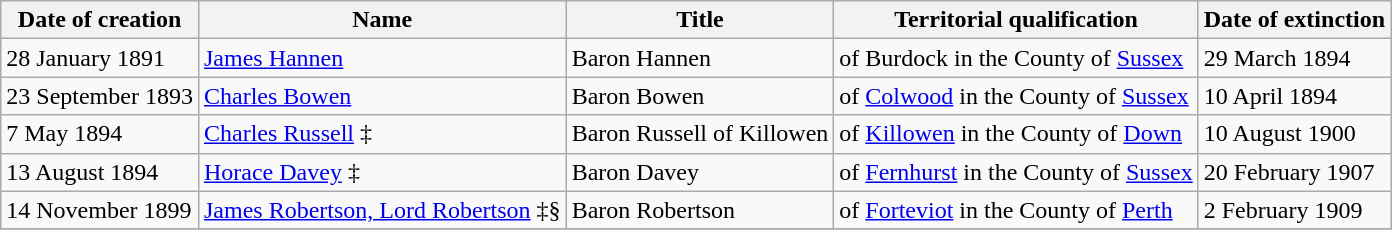<table class="wikitable">
<tr>
<th>Date of creation</th>
<th>Name</th>
<th>Title</th>
<th>Territorial qualification</th>
<th>Date of extinction</th>
</tr>
<tr>
<td>28 January 1891</td>
<td><a href='#'>James Hannen</a></td>
<td>Baron Hannen</td>
<td>of Burdock in the County of <a href='#'>Sussex</a></td>
<td>29 March 1894</td>
</tr>
<tr>
<td>23 September 1893</td>
<td><a href='#'>Charles Bowen</a></td>
<td>Baron Bowen</td>
<td>of <a href='#'>Colwood</a> in the County of <a href='#'>Sussex</a></td>
<td>10 April 1894</td>
</tr>
<tr>
<td>7 May 1894</td>
<td><a href='#'>Charles Russell</a> ‡</td>
<td>Baron Russell of Killowen</td>
<td>of <a href='#'>Killowen</a> in the County of <a href='#'>Down</a></td>
<td>10 August 1900</td>
</tr>
<tr>
<td>13 August 1894</td>
<td><a href='#'>Horace Davey</a> ‡</td>
<td>Baron Davey</td>
<td>of <a href='#'>Fernhurst</a> in the County of <a href='#'>Sussex</a></td>
<td>20 February 1907</td>
</tr>
<tr>
<td>14 November 1899</td>
<td><a href='#'>James Robertson, Lord Robertson</a> ‡§</td>
<td>Baron Robertson</td>
<td>of <a href='#'>Forteviot</a> in the County of <a href='#'>Perth</a></td>
<td>2 February 1909</td>
</tr>
<tr>
</tr>
</table>
